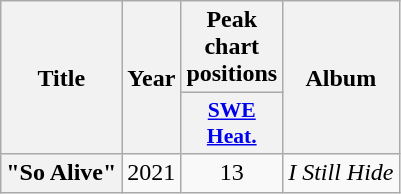<table class="wikitable plainrowheaders" style="text-align:center">
<tr>
<th scope="col" rowspan="2">Title</th>
<th scope="col" rowspan="2">Year</th>
<th scope="col" colspan="1">Peak chart positions</th>
<th scope="col" rowspan="2">Album</th>
</tr>
<tr>
<th scope="col" style="width:2.5em;font-size:90%;"><a href='#'>SWE<br>Heat.</a><br></th>
</tr>
<tr>
<th scope="row">"So Alive"</th>
<td>2021</td>
<td>13</td>
<td><em>I Still Hide</em></td>
</tr>
</table>
